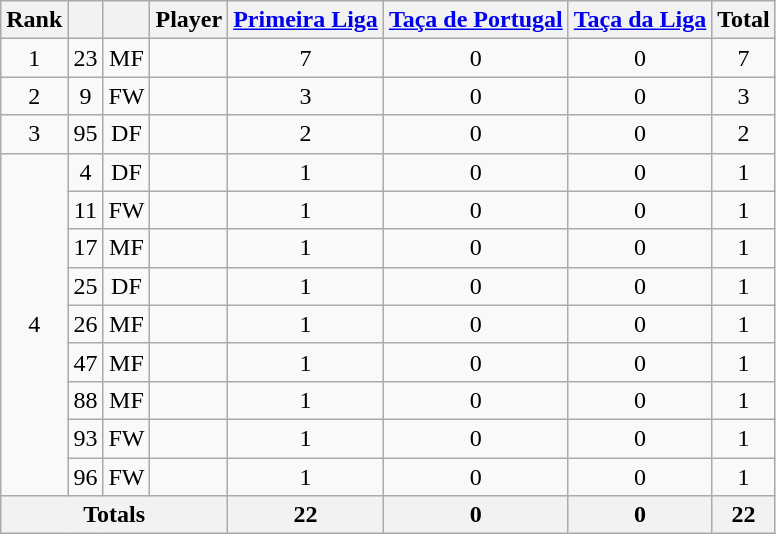<table class="wikitable sortable" style="text-align:center;">
<tr>
<th>Rank</th>
<th></th>
<th></th>
<th>Player</th>
<th><a href='#'>Primeira Liga</a></th>
<th><a href='#'>Taça de Portugal</a></th>
<th><a href='#'>Taça da Liga</a></th>
<th>Total</th>
</tr>
<tr>
<td rowspan=1> 1</td>
<td>23</td>
<td>MF</td>
<td align=left> </td>
<td>7</td>
<td>0</td>
<td>0</td>
<td>7</td>
</tr>
<tr>
<td rowspan=1> 2</td>
<td>9</td>
<td>FW</td>
<td align=left> </td>
<td>3</td>
<td>0</td>
<td>0</td>
<td>3</td>
</tr>
<tr>
<td rowspan=1> 3</td>
<td>95</td>
<td>DF</td>
<td align=left> </td>
<td>2</td>
<td>0</td>
<td>0</td>
<td>2</td>
</tr>
<tr>
<td rowspan=9> 4</td>
<td>4</td>
<td>DF</td>
<td align=left> </td>
<td>1</td>
<td>0</td>
<td>0</td>
<td>1</td>
</tr>
<tr>
<td>11</td>
<td>FW</td>
<td align=left> </td>
<td>1</td>
<td>0</td>
<td>0</td>
<td>1</td>
</tr>
<tr>
<td>17</td>
<td>MF</td>
<td align=left> </td>
<td>1</td>
<td>0</td>
<td>0</td>
<td>1</td>
</tr>
<tr>
<td>25</td>
<td>DF</td>
<td align=left> </td>
<td>1</td>
<td>0</td>
<td>0</td>
<td>1</td>
</tr>
<tr>
<td>26</td>
<td>MF</td>
<td align=left> </td>
<td>1</td>
<td>0</td>
<td>0</td>
<td>1</td>
</tr>
<tr>
<td>47</td>
<td>MF</td>
<td align=left> </td>
<td>1</td>
<td>0</td>
<td>0</td>
<td>1</td>
</tr>
<tr>
<td>88</td>
<td>MF</td>
<td align=left> </td>
<td>1</td>
<td>0</td>
<td>0</td>
<td>1</td>
</tr>
<tr>
<td>93</td>
<td>FW</td>
<td align=left> </td>
<td>1</td>
<td>0</td>
<td>0</td>
<td>1</td>
</tr>
<tr>
<td>96</td>
<td>FW</td>
<td align=left> </td>
<td>1</td>
<td>0</td>
<td>0</td>
<td>1</td>
</tr>
<tr>
<th class="unsortable" colspan=4>Totals</th>
<th>22</th>
<th>0</th>
<th>0</th>
<th>22</th>
</tr>
</table>
